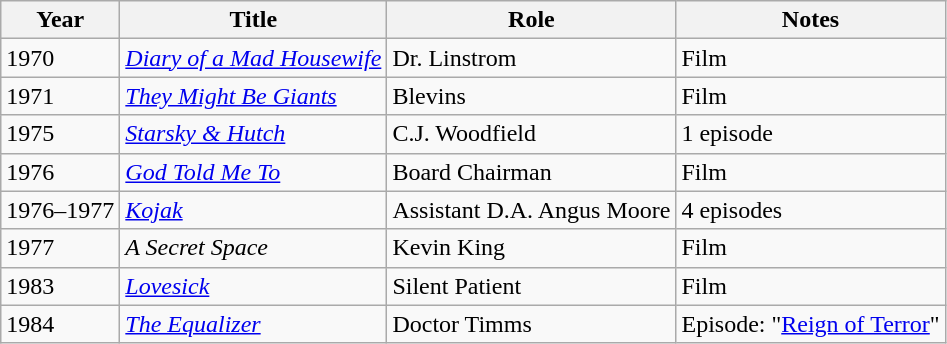<table class="wikitable sortable">
<tr>
<th>Year</th>
<th>Title</th>
<th>Role</th>
<th>Notes</th>
</tr>
<tr>
<td>1970</td>
<td><em><a href='#'>Diary of a Mad Housewife</a></em></td>
<td>Dr. Linstrom</td>
<td>Film</td>
</tr>
<tr>
<td>1971</td>
<td><em><a href='#'>They Might Be Giants</a></em></td>
<td>Blevins</td>
<td>Film</td>
</tr>
<tr>
<td>1975</td>
<td><em><a href='#'>Starsky & Hutch</a></em></td>
<td>C.J. Woodfield</td>
<td>1 episode</td>
</tr>
<tr>
<td>1976</td>
<td><em><a href='#'>God Told Me To</a></em></td>
<td>Board Chairman</td>
<td>Film</td>
</tr>
<tr>
<td>1976–1977</td>
<td><em><a href='#'>Kojak</a></em></td>
<td>Assistant D.A. Angus Moore</td>
<td>4 episodes</td>
</tr>
<tr>
<td>1977</td>
<td><em>A Secret Space</em></td>
<td>Kevin King</td>
<td>Film</td>
</tr>
<tr>
<td>1983</td>
<td><em><a href='#'>Lovesick</a></em></td>
<td>Silent Patient</td>
<td>Film</td>
</tr>
<tr>
<td>1984</td>
<td><em><a href='#'>The Equalizer</a></em></td>
<td>Doctor Timms</td>
<td>Episode: "<a href='#'>Reign of Terror</a>"</td>
</tr>
</table>
